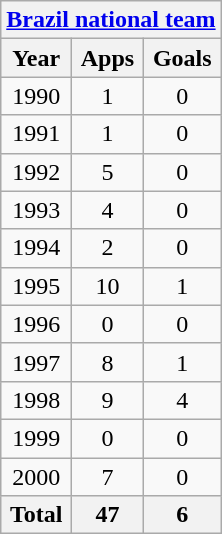<table class="wikitable" style="text-align:center">
<tr>
<th colspan=3><a href='#'>Brazil national team</a></th>
</tr>
<tr>
<th>Year</th>
<th>Apps</th>
<th>Goals</th>
</tr>
<tr>
<td>1990</td>
<td>1</td>
<td>0</td>
</tr>
<tr>
<td>1991</td>
<td>1</td>
<td>0</td>
</tr>
<tr>
<td>1992</td>
<td>5</td>
<td>0</td>
</tr>
<tr>
<td>1993</td>
<td>4</td>
<td>0</td>
</tr>
<tr>
<td>1994</td>
<td>2</td>
<td>0</td>
</tr>
<tr>
<td>1995</td>
<td>10</td>
<td>1</td>
</tr>
<tr>
<td>1996</td>
<td>0</td>
<td>0</td>
</tr>
<tr>
<td>1997</td>
<td>8</td>
<td>1</td>
</tr>
<tr>
<td>1998</td>
<td>9</td>
<td>4</td>
</tr>
<tr>
<td>1999</td>
<td>0</td>
<td>0</td>
</tr>
<tr>
<td>2000</td>
<td>7</td>
<td>0</td>
</tr>
<tr>
<th>Total</th>
<th>47</th>
<th>6</th>
</tr>
</table>
